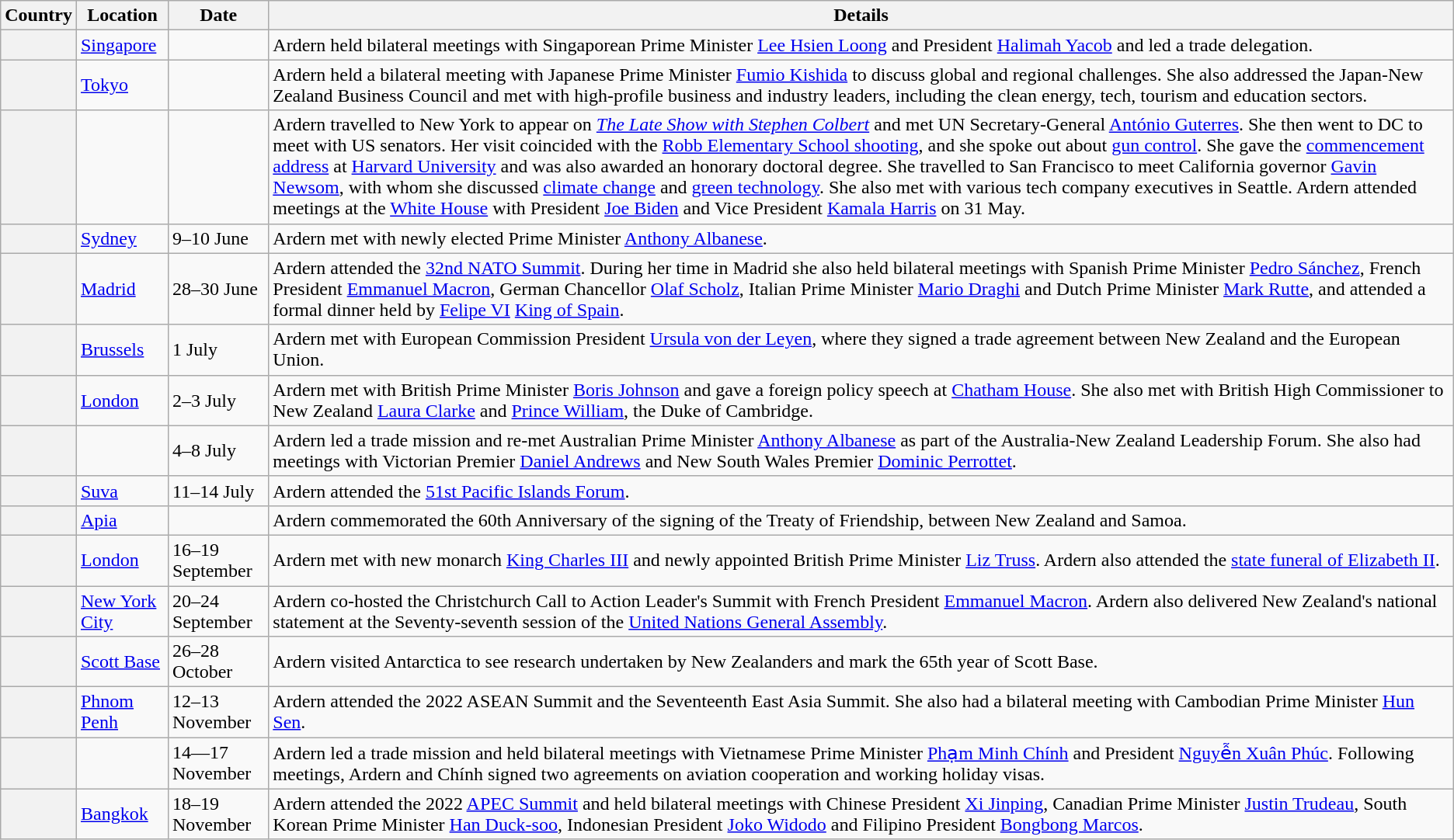<table class="wikitable sortable">
<tr>
<th>Country</th>
<th>Location</th>
<th>Date</th>
<th>Details</th>
</tr>
<tr>
<th scope="row"></th>
<td><a href='#'>Singapore</a></td>
<td></td>
<td>Ardern held bilateral meetings with Singaporean Prime Minister <a href='#'>Lee Hsien Loong</a> and President <a href='#'>Halimah Yacob</a> and led a trade delegation.</td>
</tr>
<tr>
<th scope="row"></th>
<td><a href='#'>Tokyo</a></td>
<td></td>
<td>Ardern held a bilateral meeting with Japanese Prime Minister <a href='#'>Fumio Kishida</a> to discuss global and regional challenges. She also addressed the Japan-New Zealand Business Council and met with high-profile business and industry leaders, including the clean energy, tech, tourism and education sectors.</td>
</tr>
<tr>
<th scope="row"></th>
<td></td>
<td></td>
<td>Ardern travelled to New York to appear on <em><a href='#'>The Late Show with Stephen Colbert</a></em> and met UN Secretary-General <a href='#'>António Guterres</a>. She then went to DC to meet with US senators. Her visit coincided with the <a href='#'>Robb Elementary School shooting</a>, and she spoke out about <a href='#'>gun control</a>. She gave the <a href='#'>commencement address</a> at <a href='#'>Harvard University</a> and was also awarded an honorary doctoral degree. She travelled to San Francisco to meet California governor <a href='#'>Gavin Newsom</a>, with whom she discussed <a href='#'>climate change</a> and <a href='#'>green technology</a>. She also met with various tech company executives in Seattle. Ardern attended meetings at the <a href='#'>White House</a> with President <a href='#'>Joe Biden</a> and Vice President <a href='#'>Kamala Harris</a> on 31 May.</td>
</tr>
<tr>
<th scope="row"></th>
<td><a href='#'>Sydney</a></td>
<td>9–10 June</td>
<td>Ardern met with newly elected Prime Minister <a href='#'>Anthony Albanese</a>.</td>
</tr>
<tr>
<th scope="row"></th>
<td><a href='#'>Madrid</a></td>
<td>28–30 June</td>
<td>Ardern attended the <a href='#'>32nd NATO Summit</a>. During her time in Madrid she also held bilateral meetings with Spanish Prime Minister <a href='#'>Pedro Sánchez</a>, French President <a href='#'>Emmanuel Macron</a>, German Chancellor <a href='#'>Olaf Scholz</a>, Italian Prime Minister <a href='#'>Mario Draghi</a> and Dutch Prime Minister <a href='#'>Mark Rutte</a>, and attended a formal dinner held by <a href='#'>Felipe VI</a> <a href='#'>King of Spain</a>.</td>
</tr>
<tr>
<th scope="row"></th>
<td><a href='#'>Brussels</a></td>
<td>1 July</td>
<td>Ardern met with European Commission President <a href='#'>Ursula von der Leyen</a>, where they signed a trade agreement between New Zealand and the European Union.</td>
</tr>
<tr>
<th scope="row"></th>
<td><a href='#'>London</a></td>
<td>2–3 July</td>
<td>Ardern met with British Prime Minister <a href='#'>Boris Johnson</a> and gave a foreign policy speech at <a href='#'>Chatham House</a>. She also met with British High Commissioner to New Zealand <a href='#'>Laura Clarke</a> and <a href='#'>Prince William</a>, the Duke of Cambridge.</td>
</tr>
<tr>
<th scope="row"></th>
<td></td>
<td>4–8 July</td>
<td>Ardern led a trade mission and re-met Australian Prime Minister <a href='#'>Anthony Albanese</a> as part of the Australia-New Zealand Leadership Forum. She also had meetings with Victorian Premier <a href='#'>Daniel Andrews</a> and New South Wales Premier <a href='#'>Dominic Perrottet</a>.</td>
</tr>
<tr>
<th scope="row"></th>
<td><a href='#'>Suva</a></td>
<td>11–14 July</td>
<td>Ardern attended the <a href='#'>51st Pacific Islands Forum</a>.</td>
</tr>
<tr>
<th scope="row"></th>
<td><a href='#'>Apia</a></td>
<td></td>
<td>Ardern commemorated the 60th Anniversary of the signing of the Treaty of Friendship, between New Zealand and Samoa.</td>
</tr>
<tr>
<th scope="row"></th>
<td><a href='#'>London</a></td>
<td>16–19 September</td>
<td>Ardern met with new monarch <a href='#'>King Charles III</a> and newly appointed British Prime Minister <a href='#'>Liz Truss</a>. Ardern also attended the <a href='#'>state funeral of Elizabeth II</a>.</td>
</tr>
<tr>
<th scope="row"></th>
<td><a href='#'>New York City</a></td>
<td>20–24 September</td>
<td>Ardern co-hosted the Christchurch Call to Action Leader's Summit with French President <a href='#'>Emmanuel Macron</a>. Ardern also delivered New Zealand's national statement at the Seventy-seventh session of the <a href='#'>United Nations General Assembly</a>.</td>
</tr>
<tr>
<th scope="row"></th>
<td><a href='#'>Scott Base</a></td>
<td>26–28 October</td>
<td>Ardern visited Antarctica to see research undertaken by New Zealanders and mark the 65th year of Scott Base.</td>
</tr>
<tr>
<th scope="row"></th>
<td><a href='#'>Phnom Penh</a></td>
<td>12–13 November</td>
<td>Ardern attended the 2022 ASEAN Summit and the Seventeenth East Asia Summit. She also had a bilateral meeting with Cambodian Prime Minister <a href='#'>Hun Sen</a>.</td>
</tr>
<tr>
<th scope="row"></th>
<td></td>
<td>14—17 November</td>
<td>Ardern led a trade mission and held bilateral meetings with Vietnamese Prime Minister <a href='#'>Phạm Minh Chính</a> and President <a href='#'>Nguyễn Xuân Phúc</a>. Following meetings, Ardern and Chính signed two agreements on aviation cooperation and working holiday visas.</td>
</tr>
<tr>
<th scope="row"></th>
<td><a href='#'>Bangkok</a></td>
<td>18–19 November</td>
<td>Ardern attended the 2022 <a href='#'>APEC Summit</a> and held bilateral meetings with Chinese President <a href='#'>Xi Jinping</a>, Canadian Prime Minister <a href='#'>Justin Trudeau</a>, South Korean Prime Minister <a href='#'>Han Duck-soo</a>, Indonesian President <a href='#'>Joko Widodo</a> and Filipino President <a href='#'>Bongbong Marcos</a>.</td>
</tr>
</table>
